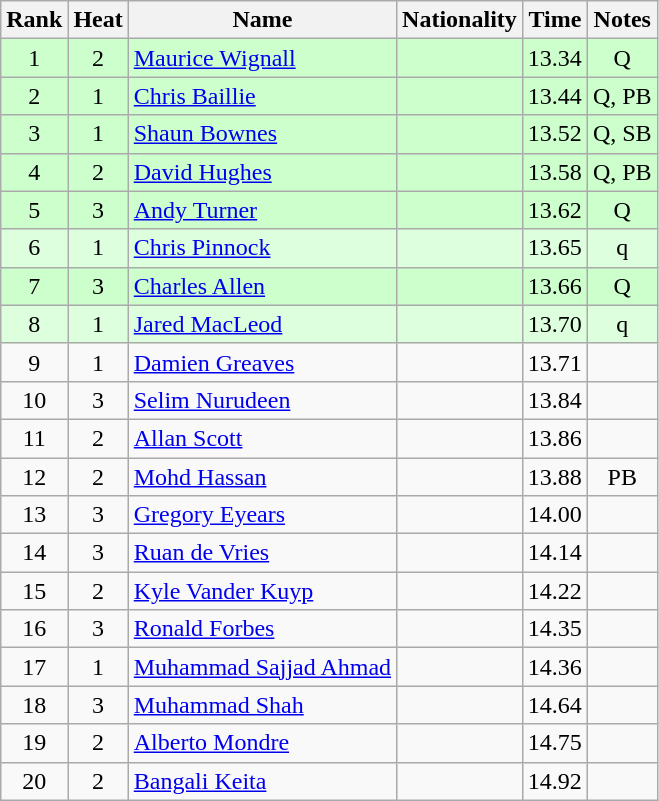<table class="wikitable sortable" style="text-align:center">
<tr>
<th>Rank</th>
<th>Heat</th>
<th>Name</th>
<th>Nationality</th>
<th>Time</th>
<th>Notes</th>
</tr>
<tr bgcolor=ccffcc>
<td>1</td>
<td>2</td>
<td align=left><a href='#'>Maurice Wignall</a></td>
<td align=left></td>
<td>13.34</td>
<td>Q</td>
</tr>
<tr bgcolor=ccffcc>
<td>2</td>
<td>1</td>
<td align=left><a href='#'>Chris Baillie</a></td>
<td align=left></td>
<td>13.44</td>
<td>Q, PB</td>
</tr>
<tr bgcolor=ccffcc>
<td>3</td>
<td>1</td>
<td align=left><a href='#'>Shaun Bownes</a></td>
<td align=left></td>
<td>13.52</td>
<td>Q, SB</td>
</tr>
<tr bgcolor=ccffcc>
<td>4</td>
<td>2</td>
<td align=left><a href='#'>David Hughes</a></td>
<td align=left></td>
<td>13.58</td>
<td>Q, PB</td>
</tr>
<tr bgcolor=ccffcc>
<td>5</td>
<td>3</td>
<td align=left><a href='#'>Andy Turner</a></td>
<td align=left></td>
<td>13.62</td>
<td>Q</td>
</tr>
<tr bgcolor=ddffdd>
<td>6</td>
<td>1</td>
<td align=left><a href='#'>Chris Pinnock</a></td>
<td align=left></td>
<td>13.65</td>
<td>q</td>
</tr>
<tr bgcolor=ccffcc>
<td>7</td>
<td>3</td>
<td align=left><a href='#'>Charles Allen</a></td>
<td align=left></td>
<td>13.66</td>
<td>Q</td>
</tr>
<tr bgcolor=ddffdd>
<td>8</td>
<td>1</td>
<td align=left><a href='#'>Jared MacLeod</a></td>
<td align=left></td>
<td>13.70</td>
<td>q</td>
</tr>
<tr>
<td>9</td>
<td>1</td>
<td align=left><a href='#'>Damien Greaves</a></td>
<td align=left></td>
<td>13.71</td>
<td></td>
</tr>
<tr>
<td>10</td>
<td>3</td>
<td align=left><a href='#'>Selim Nurudeen</a></td>
<td align=left></td>
<td>13.84</td>
<td></td>
</tr>
<tr>
<td>11</td>
<td>2</td>
<td align=left><a href='#'>Allan Scott</a></td>
<td align=left></td>
<td>13.86</td>
<td></td>
</tr>
<tr>
<td>12</td>
<td>2</td>
<td align=left><a href='#'>Mohd Hassan</a></td>
<td align=left></td>
<td>13.88</td>
<td>PB</td>
</tr>
<tr>
<td>13</td>
<td>3</td>
<td align=left><a href='#'>Gregory Eyears</a></td>
<td align=left></td>
<td>14.00</td>
<td></td>
</tr>
<tr>
<td>14</td>
<td>3</td>
<td align=left><a href='#'>Ruan de Vries</a></td>
<td align=left></td>
<td>14.14</td>
<td></td>
</tr>
<tr>
<td>15</td>
<td>2</td>
<td align=left><a href='#'>Kyle Vander Kuyp</a></td>
<td align=left></td>
<td>14.22</td>
<td></td>
</tr>
<tr>
<td>16</td>
<td>3</td>
<td align=left><a href='#'>Ronald Forbes</a></td>
<td align=left></td>
<td>14.35</td>
<td></td>
</tr>
<tr>
<td>17</td>
<td>1</td>
<td align=left><a href='#'>Muhammad Sajjad Ahmad</a></td>
<td align=left></td>
<td>14.36</td>
<td></td>
</tr>
<tr>
<td>18</td>
<td>3</td>
<td align=left><a href='#'>Muhammad Shah</a></td>
<td align=left></td>
<td>14.64</td>
<td></td>
</tr>
<tr>
<td>19</td>
<td>2</td>
<td align=left><a href='#'>Alberto Mondre</a></td>
<td align=left></td>
<td>14.75</td>
<td></td>
</tr>
<tr>
<td>20</td>
<td>2</td>
<td align=left><a href='#'>Bangali Keita</a></td>
<td align=left></td>
<td>14.92</td>
<td></td>
</tr>
</table>
